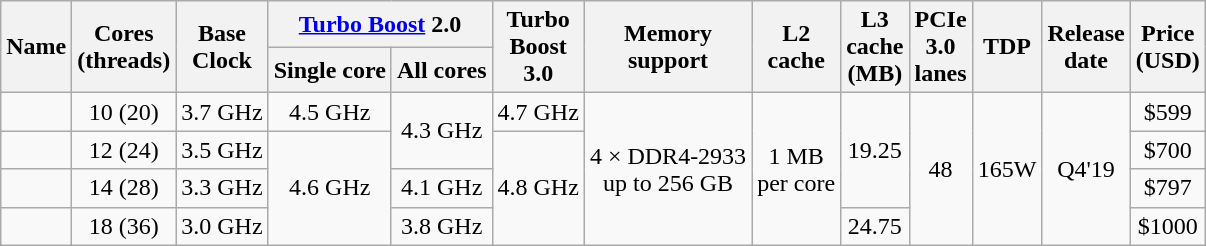<table class="wikitable sortable" style="text-align: center;">
<tr>
<th rowspan="2">Name</th>
<th rowspan="2">Cores<br>(threads)</th>
<th rowspan="2">Base<br>Clock</th>
<th colspan="2"><a href='#'>Turbo Boost</a> 2.0</th>
<th rowspan="2">Turbo<br>Boost<br>3.0</th>
<th rowspan="2">Memory<br>support</th>
<th rowspan="2">L2<br>cache</th>
<th rowspan="2">L3<br>cache<br>(MB)</th>
<th rowspan="2">PCIe<br>3.0<br>lanes</th>
<th rowspan="2">TDP</th>
<th rowspan="2">Release<br>date</th>
<th rowspan="2">Price<br>(USD)</th>
</tr>
<tr>
<th>Single core</th>
<th>All cores</th>
</tr>
<tr>
<td></td>
<td>10 (20)</td>
<td>3.7 GHz</td>
<td>4.5 GHz</td>
<td rowspan="2">4.3 GHz</td>
<td>4.7 GHz</td>
<td rowspan="4">4 × DDR4-2933<br>up to 256 GB</td>
<td rowspan="4">1 MB<br>per core</td>
<td rowspan="3">19.25</td>
<td rowspan="4">48</td>
<td rowspan="4">165W</td>
<td rowspan="4">Q4'19</td>
<td>$599</td>
</tr>
<tr>
<td></td>
<td>12 (24)</td>
<td>3.5 GHz</td>
<td rowspan="3">4.6 GHz</td>
<td rowspan="3">4.8 GHz</td>
<td>$700</td>
</tr>
<tr>
<td></td>
<td>14 (28)</td>
<td>3.3 GHz</td>
<td>4.1 GHz</td>
<td>$797</td>
</tr>
<tr>
<td></td>
<td>18 (36)</td>
<td>3.0 GHz</td>
<td>3.8 GHz</td>
<td>24.75</td>
<td>$1000</td>
</tr>
</table>
